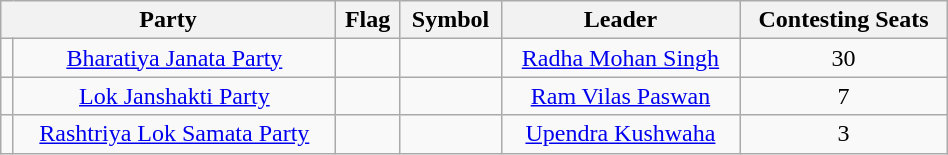<table class="wikitable " width="50%" style="text-align:center">
<tr>
<th colspan="2">Party</th>
<th>Flag</th>
<th>Symbol</th>
<th>Leader</th>
<th>Contesting Seats</th>
</tr>
<tr>
<td></td>
<td><a href='#'>Bharatiya Janata Party</a></td>
<td></td>
<td></td>
<td><a href='#'>Radha Mohan Singh</a></td>
<td>30</td>
</tr>
<tr>
<td></td>
<td><a href='#'>Lok Janshakti Party</a></td>
<td></td>
<td></td>
<td><a href='#'>Ram Vilas Paswan</a></td>
<td>7</td>
</tr>
<tr>
<td></td>
<td><a href='#'>Rashtriya Lok Samata Party</a></td>
<td></td>
<td></td>
<td><a href='#'>Upendra Kushwaha</a></td>
<td>3</td>
</tr>
</table>
